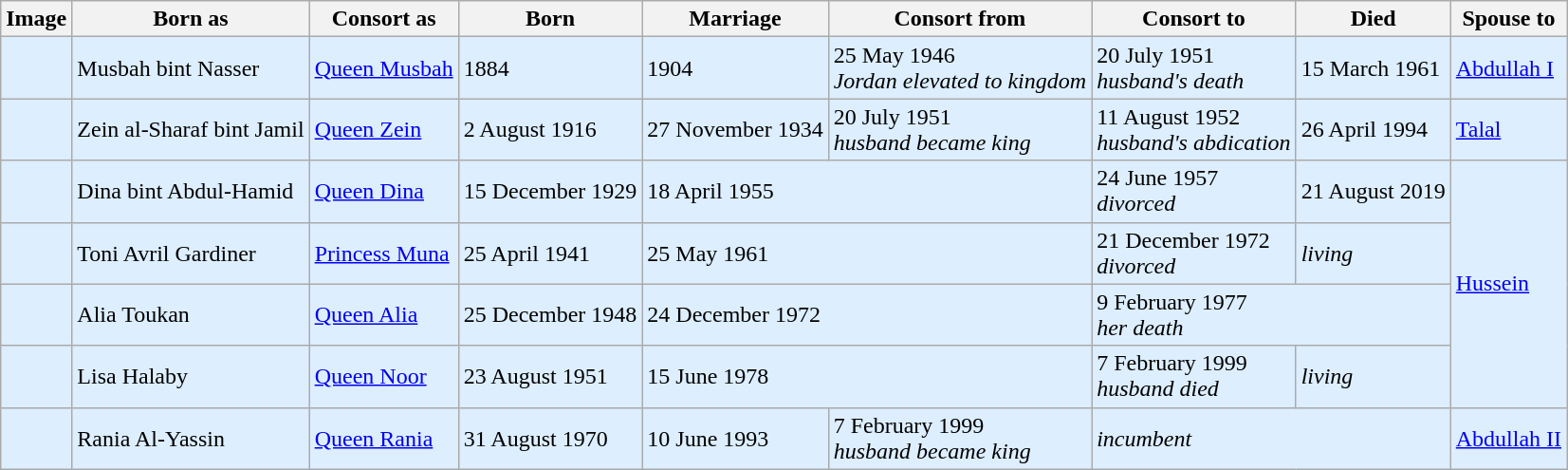<table class="wikitable">
<tr>
<th>Image</th>
<th>Born as</th>
<th>Consort as</th>
<th>Born</th>
<th>Marriage</th>
<th>Consort from</th>
<th>Consort to</th>
<th>Died</th>
<th>Spouse to</th>
</tr>
<tr bgcolor=#DDEEFF>
<td></td>
<td>Musbah bint Nasser</td>
<td><a href='#'>Queen Musbah</a></td>
<td>1884</td>
<td>1904</td>
<td>25 May 1946<br><em>Jordan elevated to kingdom</em></td>
<td>20 July 1951<br><em>husband's death</em></td>
<td>15 March 1961</td>
<td><a href='#'>Abdullah I</a></td>
</tr>
<tr bgcolor=#DDEEFF>
<td></td>
<td>Zein al-Sharaf bint Jamil</td>
<td><a href='#'>Queen Zein</a></td>
<td>2 August 1916</td>
<td>27 November 1934</td>
<td>20 July 1951<br><em>husband became king</em></td>
<td>11 August 1952<br><em>husband's abdication</em></td>
<td>26 April 1994</td>
<td><a href='#'>Talal</a></td>
</tr>
<tr bgcolor=#DDEEFF>
<td></td>
<td>Dina bint Abdul-Hamid</td>
<td><a href='#'>Queen Dina</a></td>
<td>15 December 1929</td>
<td colspan=2>18 April 1955</td>
<td>24 June 1957<br><em>divorced</em></td>
<td>21 August 2019</td>
<td rowspan=4><a href='#'>Hussein</a></td>
</tr>
<tr bgcolor=#DDEEFF>
<td></td>
<td>Toni Avril Gardiner</td>
<td><a href='#'>Princess Muna</a></td>
<td>25 April 1941</td>
<td colspan=2>25 May 1961</td>
<td>21 December 1972<br><em>divorced</em></td>
<td><em>living</em></td>
</tr>
<tr bgcolor=#DDEEFF>
<td></td>
<td>Alia Toukan</td>
<td><a href='#'>Queen Alia</a></td>
<td>25 December 1948</td>
<td colspan=2>24 December 1972</td>
<td colspan=2>9 February 1977<br><em>her death</em></td>
</tr>
<tr bgcolor=#DDEEFF>
<td></td>
<td>Lisa Halaby</td>
<td><a href='#'>Queen Noor</a></td>
<td>23 August 1951</td>
<td colspan=2>15 June 1978</td>
<td>7 February 1999<br><em>husband died</em></td>
<td><em>living</em></td>
</tr>
<tr bgcolor=#DDEEFF>
<td></td>
<td>Rania Al-Yassin</td>
<td><a href='#'>Queen Rania</a></td>
<td>31 August 1970</td>
<td>10 June 1993</td>
<td>7 February 1999<br><em>husband became king</em></td>
<td colspan=2><em>incumbent</em></td>
<td><a href='#'>Abdullah II</a></td>
</tr>
</table>
